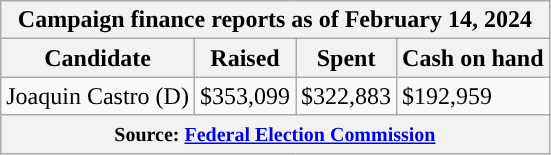<table class="wikitable sortable">
<tr>
<th colspan=4>Campaign finance reports as of February 14, 2024</th>
</tr>
<tr style="text-align:center;">
<th>Candidate</th>
<th>Raised</th>
<th>Spent</th>
<th>Cash on hand</th>
</tr>
<tr>
<td style="color:black;background-color:">Joaquin Castro (D)</td>
<td>$353,099</td>
<td>$322,883</td>
<td>$192,959</td>
</tr>
<tr>
<th colspan="4"><small>Source: <a href='#'>Federal Election Commission</a></small></th>
</tr>
</table>
